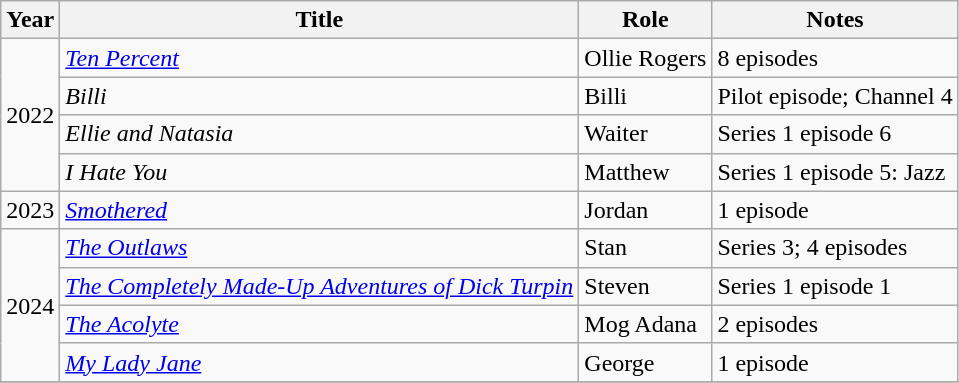<table class="wikitable sortable">
<tr>
<th>Year</th>
<th>Title</th>
<th>Role</th>
<th>Notes</th>
</tr>
<tr>
<td rowspan="4">2022</td>
<td><em><a href='#'>Ten Percent</a></em></td>
<td>Ollie Rogers</td>
<td>8 episodes</td>
</tr>
<tr>
<td><em>Billi</em></td>
<td>Billi</td>
<td>Pilot episode; Channel 4</td>
</tr>
<tr>
<td><em>Ellie and Natasia</em></td>
<td>Waiter</td>
<td>Series 1 episode 6 </td>
</tr>
<tr>
<td><em>I Hate You</em></td>
<td>Matthew</td>
<td>Series 1 episode 5: Jazz</td>
</tr>
<tr>
<td>2023</td>
<td><em><a href='#'>Smothered</a></em></td>
<td>Jordan</td>
<td>1 episode</td>
</tr>
<tr>
<td rowspan="4">2024</td>
<td><em><a href='#'>The Outlaws</a></em></td>
<td>Stan</td>
<td>Series 3; 4 episodes</td>
</tr>
<tr>
<td><em><a href='#'>The Completely Made-Up Adventures of Dick Turpin</a></em></td>
<td>Steven</td>
<td>Series 1 episode 1</td>
</tr>
<tr>
<td><em><a href='#'>The Acolyte</a></em></td>
<td>Mog Adana</td>
<td>2 episodes</td>
</tr>
<tr>
<td><em><a href='#'>My Lady Jane</a></em></td>
<td>George</td>
<td>1 episode</td>
</tr>
<tr>
</tr>
</table>
